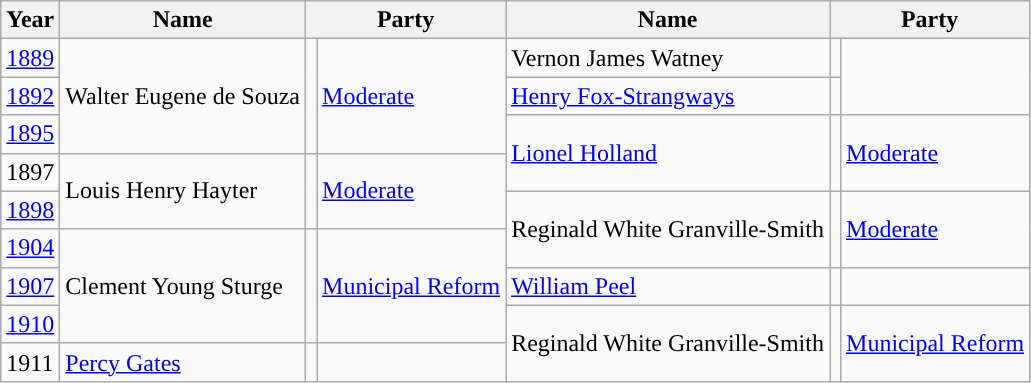<table class="wikitable">
<tr>
<th>Year</th>
<th>Name</th>
<th colspan=2>Party</th>
<th>Name</th>
<th colspan=2>Party</th>
</tr>
<tr>
<td><a href='#'>1889</a></td>
<td rowspan=3>Walter Eugene de Souza</td>
<td rowspan=3 style="background-color: "></td>
<td rowspan=3><a href='#'>Moderate</a></td>
<td>Vernon James Watney</td>
<td></td>
</tr>
<tr>
<td><a href='#'>1892</a></td>
<td><a href='#'>Henry Fox-Strangways</a></td>
<td></td>
</tr>
<tr>
<td><a href='#'>1895</a></td>
<td rowspan=2><a href='#'>Lionel Holland</a></td>
<td rowspan=2 style="background-color: "></td>
<td rowspan=2><a href='#'>Moderate</a></td>
</tr>
<tr>
<td>1897</td>
<td rowspan=2>Louis Henry Hayter</td>
<td rowspan=2 style="background-color: "></td>
<td rowspan=2><a href='#'>Moderate</a></td>
</tr>
<tr>
<td><a href='#'>1898</a></td>
<td rowspan=2>Reginald White Granville-Smith</td>
<td rowspan=2 style="background-color: "></td>
<td rowspan=2><a href='#'>Moderate</a></td>
</tr>
<tr>
<td><a href='#'>1904</a></td>
<td rowspan=3>Clement Young Sturge</td>
<td rowspan=3 style="background-color: "></td>
<td rowspan=3><a href='#'>Municipal Reform</a></td>
</tr>
<tr>
<td><a href='#'>1907</a></td>
<td><a href='#'>William Peel</a></td>
<td></td>
</tr>
<tr>
<td><a href='#'>1910</a></td>
<td rowspan=2>Reginald White Granville-Smith</td>
<td rowspan=2 style="background-color: "></td>
<td rowspan=2><a href='#'>Municipal Reform</a></td>
</tr>
<tr>
<td>1911</td>
<td><a href='#'>Percy Gates</a></td>
<td></td>
</tr>
</table>
